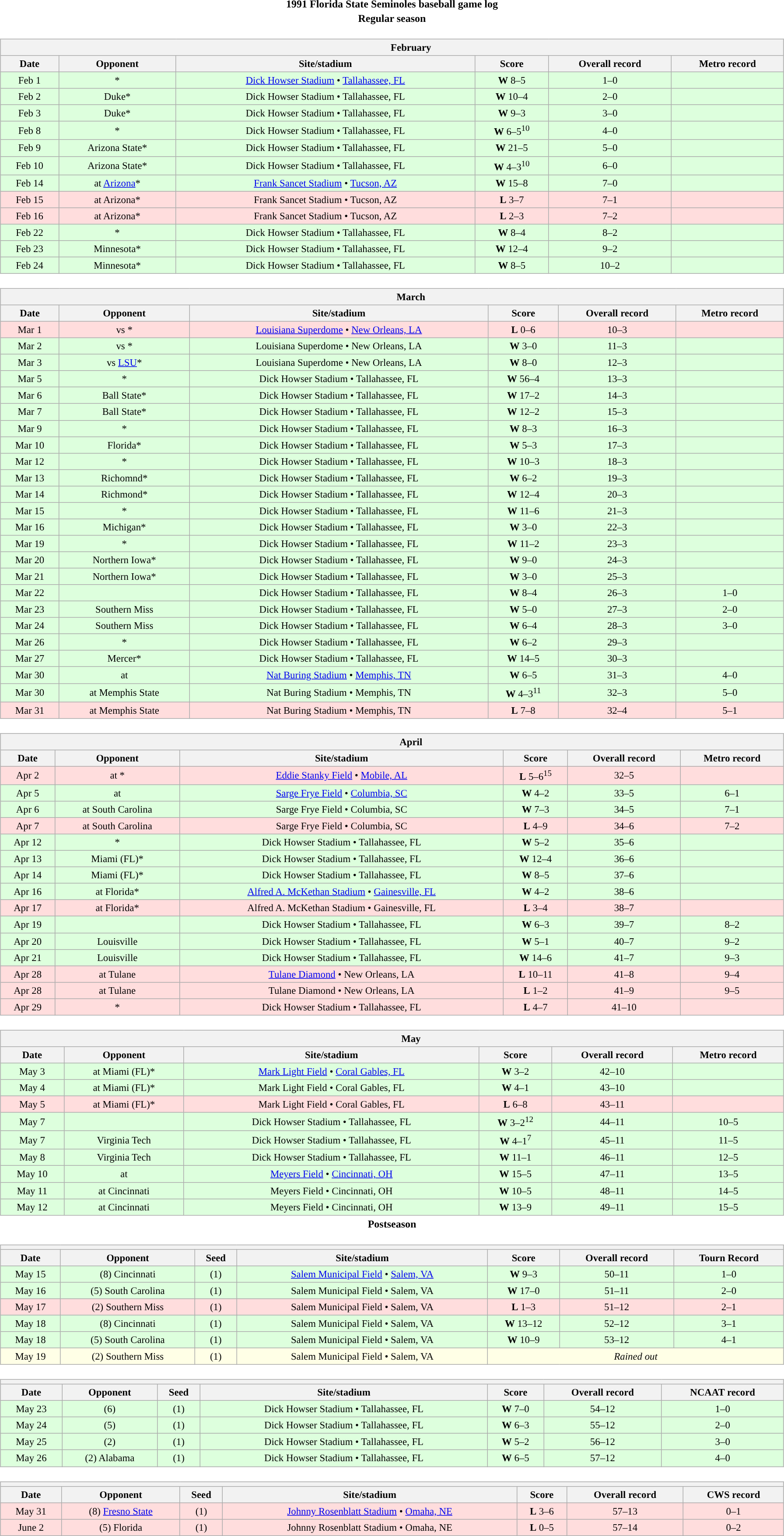<table class="toccolours" width=95% style="margin:1.5em auto; text-align:center;">
<tr>
<th colspan=2>1991 Florida State Seminoles baseball game log</th>
</tr>
<tr>
<th colspan=2>Regular season</th>
</tr>
<tr valign="top">
<td><br><table class="wikitable collapsible collapsed" style="margin:auto; font-size:95%; width:100%">
<tr>
<th colspan=11 style="padding-left:4em;">February</th>
</tr>
<tr>
<th>Date</th>
<th>Opponent</th>
<th>Site/stadium</th>
<th>Score</th>
<th>Overall record</th>
<th>Metro record</th>
</tr>
<tr bgcolor=ddffdd>
<td>Feb 1</td>
<td>*</td>
<td><a href='#'>Dick Howser Stadium</a> • <a href='#'>Tallahassee, FL</a></td>
<td><strong>W</strong> 8–5</td>
<td>1–0</td>
<td></td>
</tr>
<tr bgcolor=ddffdd>
<td>Feb 2</td>
<td>Duke*</td>
<td>Dick Howser Stadium • Tallahassee, FL</td>
<td><strong>W</strong> 10–4</td>
<td>2–0</td>
<td></td>
</tr>
<tr bgcolor=ddffdd>
<td>Feb 3</td>
<td>Duke*</td>
<td>Dick Howser Stadium • Tallahassee, FL</td>
<td><strong>W</strong> 9–3</td>
<td>3–0</td>
<td></td>
</tr>
<tr bgcolor=ddffdd>
<td>Feb 8</td>
<td>*</td>
<td>Dick Howser Stadium • Tallahassee, FL</td>
<td><strong>W</strong> 6–5<sup>10</sup></td>
<td>4–0</td>
<td></td>
</tr>
<tr bgcolor=ddffdd>
<td>Feb 9</td>
<td>Arizona State*</td>
<td>Dick Howser Stadium • Tallahassee, FL</td>
<td><strong>W</strong> 21–5</td>
<td>5–0</td>
<td></td>
</tr>
<tr bgcolor=ddffdd>
<td>Feb 10</td>
<td>Arizona State*</td>
<td>Dick Howser Stadium • Tallahassee, FL</td>
<td><strong>W</strong> 4–3<sup>10</sup></td>
<td>6–0</td>
<td></td>
</tr>
<tr bgcolor=ddffdd>
<td>Feb 14</td>
<td>at <a href='#'>Arizona</a>*</td>
<td><a href='#'>Frank Sancet Stadium</a> • <a href='#'>Tucson, AZ</a></td>
<td><strong>W</strong> 15–8</td>
<td>7–0</td>
<td></td>
</tr>
<tr bgcolor=ffdddd>
<td>Feb 15</td>
<td>at Arizona*</td>
<td>Frank Sancet Stadium • Tucson, AZ</td>
<td><strong>L</strong> 3–7</td>
<td>7–1</td>
<td></td>
</tr>
<tr bgcolor=ffdddd>
<td>Feb 16</td>
<td>at Arizona*</td>
<td>Frank Sancet Stadium • Tucson, AZ</td>
<td><strong>L</strong> 2–3</td>
<td>7–2</td>
<td></td>
</tr>
<tr bgcolor=ddffdd>
<td>Feb 22</td>
<td>*</td>
<td>Dick Howser Stadium • Tallahassee, FL</td>
<td><strong>W</strong> 8–4</td>
<td>8–2</td>
<td></td>
</tr>
<tr bgcolor=ddffdd>
<td>Feb 23</td>
<td>Minnesota*</td>
<td>Dick Howser Stadium • Tallahassee, FL</td>
<td><strong>W</strong> 12–4</td>
<td>9–2</td>
<td></td>
</tr>
<tr bgcolor=ddffdd>
<td>Feb 24</td>
<td>Minnesota*</td>
<td>Dick Howser Stadium • Tallahassee, FL</td>
<td><strong>W</strong> 8–5</td>
<td>10–2</td>
<td></td>
</tr>
</table>
</td>
</tr>
<tr>
<td><br><table class="wikitable collapsible collapsed" style="margin:auto; font-size:95%; width:100%">
<tr>
<th colspan=11 style="padding-left:4em;">March</th>
</tr>
<tr>
<th>Date</th>
<th>Opponent</th>
<th>Site/stadium</th>
<th>Score</th>
<th>Overall record</th>
<th>Metro record</th>
</tr>
<tr bgcolor=ffdddd>
<td>Mar 1</td>
<td>vs *</td>
<td><a href='#'>Louisiana Superdome</a> • <a href='#'>New Orleans, LA</a></td>
<td><strong>L</strong> 0–6</td>
<td>10–3</td>
<td></td>
</tr>
<tr bgcolor=ddffdd>
<td>Mar 2</td>
<td>vs *</td>
<td>Louisiana Superdome • New Orleans, LA</td>
<td><strong>W</strong> 3–0</td>
<td>11–3</td>
<td></td>
</tr>
<tr bgcolor=ddffdd>
<td>Mar 3</td>
<td>vs <a href='#'>LSU</a>*</td>
<td>Louisiana Superdome • New Orleans, LA</td>
<td><strong>W</strong> 8–0</td>
<td>12–3</td>
<td></td>
</tr>
<tr bgcolor=ddffdd>
<td>Mar 5</td>
<td>*</td>
<td>Dick Howser Stadium • Tallahassee, FL</td>
<td><strong>W</strong> 56–4</td>
<td>13–3</td>
<td></td>
</tr>
<tr bgcolor=ddffdd>
<td>Mar 6</td>
<td>Ball State*</td>
<td>Dick Howser Stadium • Tallahassee, FL</td>
<td><strong>W</strong> 17–2</td>
<td>14–3</td>
<td></td>
</tr>
<tr bgcolor=ddffdd>
<td>Mar 7</td>
<td>Ball State*</td>
<td>Dick Howser Stadium • Tallahassee, FL</td>
<td><strong>W</strong> 12–2</td>
<td>15–3</td>
<td></td>
</tr>
<tr bgcolor=ddffdd>
<td>Mar 9</td>
<td>*</td>
<td>Dick Howser Stadium • Tallahassee, FL</td>
<td><strong>W</strong> 8–3</td>
<td>16–3</td>
<td></td>
</tr>
<tr bgcolor=ddffdd>
<td>Mar 10</td>
<td>Florida*</td>
<td>Dick Howser Stadium • Tallahassee, FL</td>
<td><strong>W</strong> 5–3</td>
<td>17–3</td>
<td></td>
</tr>
<tr bgcolor=ddffdd>
<td>Mar 12</td>
<td>*</td>
<td>Dick Howser Stadium • Tallahassee, FL</td>
<td><strong>W</strong> 10–3</td>
<td>18–3</td>
<td></td>
</tr>
<tr bgcolor=ddffdd>
<td>Mar 13</td>
<td>Richomnd*</td>
<td>Dick Howser Stadium • Tallahassee, FL</td>
<td><strong>W</strong> 6–2</td>
<td>19–3</td>
<td></td>
</tr>
<tr bgcolor=ddffdd>
<td>Mar 14</td>
<td>Richmond*</td>
<td>Dick Howser Stadium • Tallahassee, FL</td>
<td><strong>W</strong> 12–4</td>
<td>20–3</td>
<td></td>
</tr>
<tr bgcolor=ddffdd>
<td>Mar 15</td>
<td>*</td>
<td>Dick Howser Stadium • Tallahassee, FL</td>
<td><strong>W</strong> 11–6</td>
<td>21–3</td>
<td></td>
</tr>
<tr bgcolor=ddffdd>
<td>Mar 16</td>
<td>Michigan*</td>
<td>Dick Howser Stadium • Tallahassee, FL</td>
<td><strong>W</strong> 3–0</td>
<td>22–3</td>
<td></td>
</tr>
<tr bgcolor=ddffdd>
<td>Mar 19</td>
<td>*</td>
<td>Dick Howser Stadium • Tallahassee, FL</td>
<td><strong>W</strong> 11–2</td>
<td>23–3</td>
<td></td>
</tr>
<tr bgcolor=ddffdd>
<td>Mar 20</td>
<td>Northern Iowa*</td>
<td>Dick Howser Stadium • Tallahassee, FL</td>
<td><strong>W</strong> 9–0</td>
<td>24–3</td>
<td></td>
</tr>
<tr bgcolor=ddffdd>
<td>Mar 21</td>
<td>Northern Iowa*</td>
<td>Dick Howser Stadium • Tallahassee, FL</td>
<td><strong>W</strong> 3–0</td>
<td>25–3</td>
<td></td>
</tr>
<tr bgcolor=ddffdd>
<td>Mar 22</td>
<td></td>
<td>Dick Howser Stadium • Tallahassee, FL</td>
<td><strong>W</strong> 8–4</td>
<td>26–3</td>
<td>1–0</td>
</tr>
<tr bgcolor=ddffdd>
<td>Mar 23</td>
<td>Southern Miss</td>
<td>Dick Howser Stadium • Tallahassee, FL</td>
<td><strong>W</strong> 5–0</td>
<td>27–3</td>
<td>2–0</td>
</tr>
<tr bgcolor=ddffdd>
<td>Mar 24</td>
<td>Southern Miss</td>
<td>Dick Howser Stadium • Tallahassee, FL</td>
<td><strong>W</strong> 6–4</td>
<td>28–3</td>
<td>3–0</td>
</tr>
<tr bgcolor=ddffdd>
<td>Mar 26</td>
<td>*</td>
<td>Dick Howser Stadium • Tallahassee, FL</td>
<td><strong>W</strong> 6–2</td>
<td>29–3</td>
<td></td>
</tr>
<tr bgcolor=ddffdd>
<td>Mar 27</td>
<td>Mercer*</td>
<td>Dick Howser Stadium • Tallahassee, FL</td>
<td><strong>W</strong> 14–5</td>
<td>30–3</td>
<td></td>
</tr>
<tr bgcolor=ddffdd>
<td>Mar 30</td>
<td>at </td>
<td><a href='#'>Nat Buring Stadium</a> • <a href='#'>Memphis, TN</a></td>
<td><strong>W</strong> 6–5</td>
<td>31–3</td>
<td>4–0</td>
</tr>
<tr bgcolor=ddffdd>
<td>Mar 30</td>
<td>at Memphis State</td>
<td>Nat Buring Stadium • Memphis, TN</td>
<td><strong>W</strong> 4–3<sup>11</sup></td>
<td>32–3</td>
<td>5–0</td>
</tr>
<tr bgcolor=ffdddd>
<td>Mar 31</td>
<td>at Memphis State</td>
<td>Nat Buring Stadium • Memphis, TN</td>
<td><strong>L</strong> 7–8</td>
<td>32–4</td>
<td>5–1</td>
</tr>
</table>
</td>
</tr>
<tr>
<td><br><table class="wikitable collapsible collapsed" style="margin:auto; font-size:95%; width:100%">
<tr>
<th colspan=11 style="padding-left:4em;">April</th>
</tr>
<tr>
<th>Date</th>
<th>Opponent</th>
<th>Site/stadium</th>
<th>Score</th>
<th>Overall record</th>
<th>Metro record</th>
</tr>
<tr bgcolor=ffdddd>
<td>Apr 2</td>
<td>at *</td>
<td><a href='#'>Eddie Stanky Field</a> • <a href='#'>Mobile, AL</a></td>
<td><strong>L</strong> 5–6<sup>15</sup></td>
<td>32–5</td>
<td></td>
</tr>
<tr bgcolor=ddffdd>
<td>Apr 5</td>
<td>at </td>
<td><a href='#'>Sarge Frye Field</a> • <a href='#'>Columbia, SC</a></td>
<td><strong>W</strong> 4–2</td>
<td>33–5</td>
<td>6–1</td>
</tr>
<tr bgcolor=ddffdd>
<td>Apr 6</td>
<td>at South Carolina</td>
<td>Sarge Frye Field • Columbia, SC</td>
<td><strong>W</strong> 7–3</td>
<td>34–5</td>
<td>7–1</td>
</tr>
<tr bgcolor=ffdddd>
<td>Apr 7</td>
<td>at South Carolina</td>
<td>Sarge Frye Field • Columbia, SC</td>
<td><strong>L</strong> 4–9</td>
<td>34–6</td>
<td>7–2</td>
</tr>
<tr bgcolor=ddffdd>
<td>Apr 12</td>
<td>*</td>
<td>Dick Howser Stadium • Tallahassee, FL</td>
<td><strong>W</strong> 5–2</td>
<td>35–6</td>
<td></td>
</tr>
<tr bgcolor=ddffdd>
<td>Apr 13</td>
<td>Miami (FL)*</td>
<td>Dick Howser Stadium • Tallahassee, FL</td>
<td><strong>W</strong> 12–4</td>
<td>36–6</td>
<td></td>
</tr>
<tr bgcolor=ddffdd>
<td>Apr 14</td>
<td>Miami (FL)*</td>
<td>Dick Howser Stadium • Tallahassee, FL</td>
<td><strong>W</strong> 8–5</td>
<td>37–6</td>
<td></td>
</tr>
<tr bgcolor=ddffdd>
<td>Apr 16</td>
<td>at Florida*</td>
<td><a href='#'>Alfred A. McKethan Stadium</a> • <a href='#'>Gainesville, FL</a></td>
<td><strong>W</strong> 4–2</td>
<td>38–6</td>
<td></td>
</tr>
<tr bgcolor=ffdddd>
<td>Apr 17</td>
<td>at Florida*</td>
<td>Alfred A. McKethan Stadium • Gainesville, FL</td>
<td><strong>L</strong> 3–4</td>
<td>38–7</td>
<td></td>
</tr>
<tr bgcolor=ddffdd>
<td>Apr 19</td>
<td></td>
<td>Dick Howser Stadium • Tallahassee, FL</td>
<td><strong>W</strong> 6–3</td>
<td>39–7</td>
<td>8–2</td>
</tr>
<tr bgcolor=ddffdd>
<td>Apr 20</td>
<td>Louisville</td>
<td>Dick Howser Stadium • Tallahassee, FL</td>
<td><strong>W</strong> 5–1</td>
<td>40–7</td>
<td>9–2</td>
</tr>
<tr bgcolor=ddffdd>
<td>Apr 21</td>
<td>Louisville</td>
<td>Dick Howser Stadium • Tallahassee, FL</td>
<td><strong>W</strong> 14–6</td>
<td>41–7</td>
<td>9–3</td>
</tr>
<tr bgcolor=ffdddd>
<td>Apr 28</td>
<td>at Tulane</td>
<td><a href='#'>Tulane Diamond</a> • New Orleans, LA</td>
<td><strong>L</strong> 10–11</td>
<td>41–8</td>
<td>9–4</td>
</tr>
<tr bgcolor=ffdddd>
<td>Apr 28</td>
<td>at Tulane</td>
<td>Tulane Diamond • New Orleans, LA</td>
<td><strong>L</strong> 1–2</td>
<td>41–9</td>
<td>9–5</td>
</tr>
<tr bgcolor=ffdddd>
<td>Apr 29</td>
<td>*</td>
<td>Dick Howser Stadium • Tallahassee, FL</td>
<td><strong>L</strong> 4–7</td>
<td>41–10</td>
<td></td>
</tr>
</table>
</td>
</tr>
<tr>
<td><br><table class="wikitable collapsible collapsed" style="margin:auto; font-size:95%; width:100%">
<tr>
<th colspan=11 style="padding-left:4em;">May</th>
</tr>
<tr>
<th>Date</th>
<th>Opponent</th>
<th>Site/stadium</th>
<th>Score</th>
<th>Overall record</th>
<th>Metro record</th>
</tr>
<tr bgcolor=ddffdd>
<td>May 3</td>
<td>at Miami (FL)*</td>
<td><a href='#'>Mark Light Field</a> • <a href='#'>Coral Gables, FL</a></td>
<td><strong>W</strong> 3–2</td>
<td>42–10</td>
<td></td>
</tr>
<tr bgcolor=ddffdd>
<td>May 4</td>
<td>at Miami (FL)*</td>
<td>Mark Light Field • Coral Gables, FL</td>
<td><strong>W</strong> 4–1</td>
<td>43–10</td>
<td></td>
</tr>
<tr bgcolor=ffdddd>
<td>May 5</td>
<td>at Miami (FL)*</td>
<td>Mark Light Field • Coral Gables, FL</td>
<td><strong>L</strong> 6–8</td>
<td>43–11</td>
<td></td>
</tr>
<tr bgcolor=ddffdd>
<td>May 7</td>
<td></td>
<td>Dick Howser Stadium • Tallahassee, FL</td>
<td><strong>W</strong> 3–2<sup>12</sup></td>
<td>44–11</td>
<td>10–5</td>
</tr>
<tr bgcolor=ddffdd>
<td>May 7</td>
<td>Virginia Tech</td>
<td>Dick Howser Stadium • Tallahassee, FL</td>
<td><strong>W</strong> 4–1<sup>7</sup></td>
<td>45–11</td>
<td>11–5</td>
</tr>
<tr bgcolor=ddffdd>
<td>May 8</td>
<td>Virginia Tech</td>
<td>Dick Howser Stadium • Tallahassee, FL</td>
<td><strong>W</strong> 11–1</td>
<td>46–11</td>
<td>12–5</td>
</tr>
<tr bgcolor=ddffdd>
<td>May 10</td>
<td>at </td>
<td><a href='#'>Meyers Field</a> • <a href='#'>Cincinnati, OH</a></td>
<td><strong>W</strong> 15–5</td>
<td>47–11</td>
<td>13–5</td>
</tr>
<tr bgcolor=ddffdd>
<td>May 11</td>
<td>at Cincinnati</td>
<td>Meyers Field • Cincinnati, OH</td>
<td><strong>W</strong> 10–5</td>
<td>48–11</td>
<td>14–5</td>
</tr>
<tr bgcolor=ddffdd>
<td>May 12</td>
<td>at Cincinnati</td>
<td>Meyers Field • Cincinnati, OH</td>
<td><strong>W</strong> 13–9</td>
<td>49–11</td>
<td>15–5</td>
</tr>
</table>
</td>
</tr>
<tr>
<th colspan=2>Postseason</th>
</tr>
<tr valign="top">
<td><br><table class="wikitable collapsible collapsed" style="margin:auto; font-size:95%; width:100%">
<tr>
<th colspan=11 style="padding-left:4em;"><a href='#'></a></th>
</tr>
<tr>
<th>Date</th>
<th>Opponent</th>
<th>Seed</th>
<th>Site/stadium</th>
<th>Score</th>
<th>Overall record</th>
<th>Tourn Record</th>
</tr>
<tr bgcolor=ddffdd>
<td>May 15</td>
<td>(8) Cincinnati</td>
<td>(1)</td>
<td><a href='#'>Salem Municipal Field</a> • <a href='#'>Salem, VA</a></td>
<td><strong>W</strong> 9–3</td>
<td>50–11</td>
<td>1–0</td>
</tr>
<tr bgcolor=ddffdd>
<td>May 16</td>
<td>(5) South Carolina</td>
<td>(1)</td>
<td>Salem Municipal Field • Salem, VA</td>
<td><strong>W</strong> 17–0</td>
<td>51–11</td>
<td>2–0</td>
</tr>
<tr bgcolor=ffdddd>
<td>May 17</td>
<td>(2) Southern Miss</td>
<td>(1)</td>
<td>Salem Municipal Field • Salem, VA</td>
<td><strong>L</strong> 1–3</td>
<td>51–12</td>
<td>2–1</td>
</tr>
<tr bgcolor=ddffdd>
<td>May 18</td>
<td>(8) Cincinnati</td>
<td>(1)</td>
<td>Salem Municipal Field • Salem, VA</td>
<td><strong>W</strong> 13–12</td>
<td>52–12</td>
<td>3–1</td>
</tr>
<tr bgcolor=ddffdd>
<td>May 18</td>
<td>(5) South Carolina</td>
<td>(1)</td>
<td>Salem Municipal Field • Salem, VA</td>
<td><strong>W</strong> 10–9</td>
<td>53–12</td>
<td>4–1</td>
</tr>
<tr bgcolor=ffffe6>
<td>May 19</td>
<td>(2) Southern Miss</td>
<td>(1)</td>
<td>Salem Municipal Field • Salem, VA</td>
<td colspan=3><em>Rained out</em></td>
</tr>
</table>
</td>
</tr>
<tr valign="top">
<td><br><table class="wikitable collapsible collapsed" style="margin:auto; font-size:95%; width:100%">
<tr>
<th colspan=11 style="padding-left:4em;"><a href='#'></a></th>
</tr>
<tr>
<th>Date</th>
<th>Opponent</th>
<th>Seed</th>
<th>Site/stadium</th>
<th>Score</th>
<th>Overall record</th>
<th>NCAAT record</th>
</tr>
<tr bgcolor=ddffdd>
<td>May 23</td>
<td>(6) </td>
<td>(1)</td>
<td>Dick Howser Stadium • Tallahassee, FL</td>
<td><strong>W</strong> 7–0</td>
<td>54–12</td>
<td>1–0</td>
</tr>
<tr bgcolor=ddffdd>
<td>May 24</td>
<td>(5) </td>
<td>(1)</td>
<td>Dick Howser Stadium • Tallahassee, FL</td>
<td><strong>W</strong> 6–3</td>
<td>55–12</td>
<td>2–0</td>
</tr>
<tr bgcolor=ddffdd>
<td>May 25</td>
<td>(2) </td>
<td>(1)</td>
<td>Dick Howser Stadium • Tallahassee, FL</td>
<td><strong>W</strong> 5–2</td>
<td>56–12</td>
<td>3–0</td>
</tr>
<tr bgcolor=ddffdd>
<td>May 26</td>
<td>(2) Alabama</td>
<td>(1)</td>
<td>Dick Howser Stadium • Tallahassee, FL</td>
<td><strong>W</strong> 6–5</td>
<td>57–12</td>
<td>4–0</td>
</tr>
</table>
</td>
</tr>
<tr valign="top">
<td><br><table class="wikitable collapsible collapsed" style="margin:auto; font-size:95%; width:100%">
<tr>
<th colspan=11 style="padding-left:4em; "><a href='#'></a></th>
</tr>
<tr>
<th>Date</th>
<th>Opponent</th>
<th>Seed</th>
<th>Site/stadium</th>
<th>Score</th>
<th>Overall record</th>
<th>CWS record</th>
</tr>
<tr bgcolor=ffdddd>
<td>May 31</td>
<td>(8) <a href='#'>Fresno State</a></td>
<td>(1)</td>
<td><a href='#'>Johnny Rosenblatt Stadium</a> • <a href='#'>Omaha, NE</a></td>
<td><strong>L</strong> 3–6</td>
<td>57–13</td>
<td>0–1</td>
</tr>
<tr bgcolor=ffdddd>
<td>June 2</td>
<td>(5) Florida</td>
<td>(1)</td>
<td>Johnny Rosenblatt Stadium • Omaha, NE</td>
<td><strong>L</strong> 0–5</td>
<td>57–14</td>
<td>0–2</td>
</tr>
</table>
</td>
</tr>
</table>
